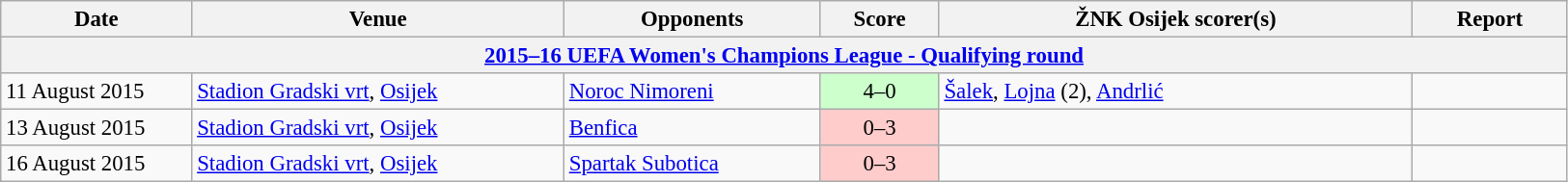<table class="wikitable" style="font-size:95%;">
<tr>
<th width=125>Date</th>
<th width=250>Venue</th>
<th width=170>Opponents</th>
<th width= 75>Score</th>
<th width=320>ŽNK Osijek scorer(s)</th>
<th width=100>Report</th>
</tr>
<tr>
<th colspan=7><a href='#'>2015–16 UEFA Women's Champions League - Qualifying round</a></th>
</tr>
<tr>
<td>11 August 2015</td>
<td><a href='#'>Stadion Gradski vrt</a>, <a href='#'>Osijek</a></td>
<td> <a href='#'>Noroc Nimoreni</a></td>
<td align=center bgcolor=#CCFFCC>4–0</td>
<td><a href='#'>Šalek</a>, <a href='#'>Lojna</a> (2), <a href='#'>Andrlić</a></td>
<td></td>
</tr>
<tr>
<td>13 August 2015</td>
<td><a href='#'>Stadion Gradski vrt</a>, <a href='#'>Osijek</a></td>
<td> <a href='#'>Benfica</a></td>
<td align=center bgcolor=#FFCCCC>0–3</td>
<td></td>
<td></td>
</tr>
<tr>
<td>16 August 2015</td>
<td><a href='#'>Stadion Gradski vrt</a>, <a href='#'>Osijek</a></td>
<td> <a href='#'>Spartak Subotica</a></td>
<td align=center bgcolor=#FFCCCC>0–3</td>
<td></td>
<td></td>
</tr>
</table>
